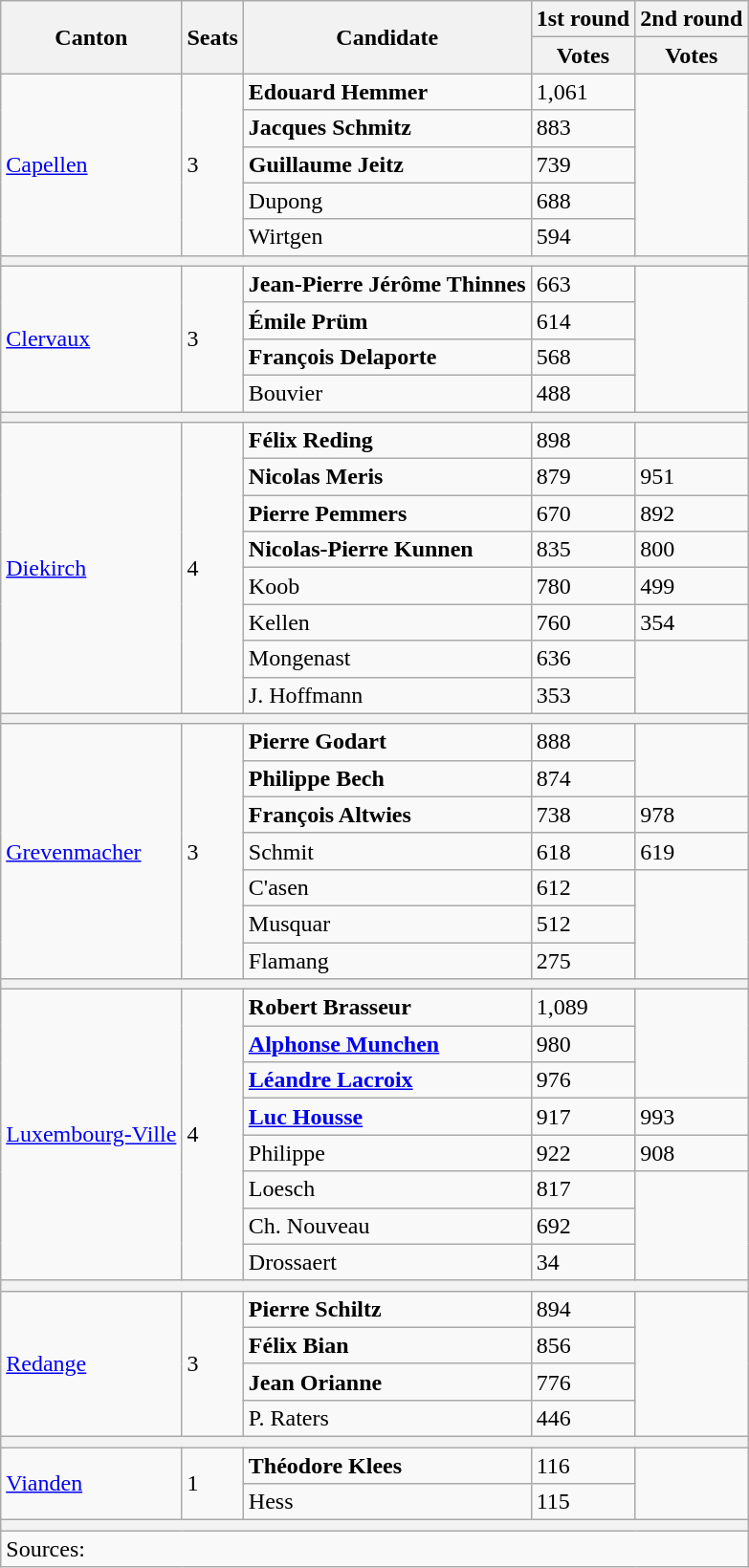<table class="wikitable">
<tr>
<th rowspan="2">Canton</th>
<th rowspan="2">Seats</th>
<th rowspan="2">Candidate</th>
<th>1st round</th>
<th>2nd round</th>
</tr>
<tr>
<th>Votes</th>
<th>Votes</th>
</tr>
<tr>
<td rowspan="5"><a href='#'>Capellen</a></td>
<td rowspan="5">3</td>
<td><strong>Edouard Hemmer</strong></td>
<td>1,061</td>
<td rowspan="5"></td>
</tr>
<tr>
<td><strong>Jacques Schmitz</strong></td>
<td>883</td>
</tr>
<tr>
<td><strong>Guillaume Jeitz</strong></td>
<td>739</td>
</tr>
<tr>
<td>Dupong</td>
<td>688</td>
</tr>
<tr>
<td>Wirtgen</td>
<td>594</td>
</tr>
<tr>
<th colspan="5"></th>
</tr>
<tr>
<td rowspan="4"><a href='#'>Clervaux</a></td>
<td rowspan="4">3</td>
<td><strong>Jean-Pierre Jérôme Thinnes</strong></td>
<td>663</td>
<td rowspan="4"></td>
</tr>
<tr>
<td><strong>Émile Prüm</strong></td>
<td>614</td>
</tr>
<tr>
<td><strong>François Delaporte</strong></td>
<td>568</td>
</tr>
<tr>
<td>Bouvier</td>
<td>488</td>
</tr>
<tr>
<th colspan="5"></th>
</tr>
<tr>
<td rowspan="8"><a href='#'>Diekirch</a></td>
<td rowspan="8">4</td>
<td><strong>Félix Reding</strong></td>
<td>898</td>
<td></td>
</tr>
<tr>
<td><strong>Nicolas Meris</strong></td>
<td>879</td>
<td>951</td>
</tr>
<tr>
<td><strong>Pierre Pemmers</strong></td>
<td>670</td>
<td>892</td>
</tr>
<tr>
<td><strong>Nicolas-Pierre Kunnen</strong></td>
<td>835</td>
<td>800</td>
</tr>
<tr>
<td>Koob</td>
<td>780</td>
<td>499</td>
</tr>
<tr>
<td>Kellen</td>
<td>760</td>
<td>354</td>
</tr>
<tr>
<td>Mongenast</td>
<td>636</td>
<td rowspan="2"></td>
</tr>
<tr>
<td>J. Hoffmann</td>
<td>353</td>
</tr>
<tr>
<th colspan="5"></th>
</tr>
<tr>
<td rowspan="7"><a href='#'>Grevenmacher</a></td>
<td rowspan="7">3</td>
<td><strong>Pierre Godart</strong></td>
<td>888</td>
<td rowspan="2"></td>
</tr>
<tr>
<td><strong>Philippe Bech</strong></td>
<td>874</td>
</tr>
<tr>
<td><strong>François Altwies</strong></td>
<td>738</td>
<td>978</td>
</tr>
<tr>
<td>Schmit</td>
<td>618</td>
<td>619</td>
</tr>
<tr>
<td>C'asen</td>
<td>612</td>
<td rowspan="3"></td>
</tr>
<tr>
<td>Musquar</td>
<td>512</td>
</tr>
<tr>
<td>Flamang</td>
<td>275</td>
</tr>
<tr>
<th colspan="5"></th>
</tr>
<tr>
<td rowspan="8"><a href='#'>Luxembourg-Ville</a></td>
<td rowspan="8">4</td>
<td><strong>Robert Brasseur</strong></td>
<td>1,089</td>
<td rowspan="3"></td>
</tr>
<tr>
<td><strong><a href='#'>Alphonse Munchen</a></strong></td>
<td>980</td>
</tr>
<tr>
<td><strong><a href='#'>Léandre Lacroix</a></strong></td>
<td>976</td>
</tr>
<tr>
<td><strong><a href='#'>Luc Housse</a></strong></td>
<td>917</td>
<td>993</td>
</tr>
<tr>
<td>Philippe</td>
<td>922</td>
<td>908</td>
</tr>
<tr>
<td>Loesch</td>
<td>817</td>
<td rowspan="3"></td>
</tr>
<tr>
<td>Ch. Nouveau</td>
<td>692</td>
</tr>
<tr>
<td>Drossaert</td>
<td>34</td>
</tr>
<tr>
<th colspan="5"></th>
</tr>
<tr>
<td rowspan="4"><a href='#'>Redange</a></td>
<td rowspan="4">3</td>
<td><strong>Pierre Schiltz</strong></td>
<td>894</td>
<td rowspan="4"></td>
</tr>
<tr>
<td><strong>Félix Bian</strong></td>
<td>856</td>
</tr>
<tr>
<td><strong>Jean Orianne</strong></td>
<td>776</td>
</tr>
<tr>
<td>P. Raters</td>
<td>446</td>
</tr>
<tr>
<th colspan="5"></th>
</tr>
<tr>
<td rowspan="2"><a href='#'>Vianden</a></td>
<td rowspan="2">1</td>
<td><strong>Théodore Klees</strong></td>
<td>116</td>
<td rowspan="2"></td>
</tr>
<tr>
<td>Hess</td>
<td>115</td>
</tr>
<tr>
<th colspan="5"></th>
</tr>
<tr>
<td colspan="5">Sources: </td>
</tr>
</table>
